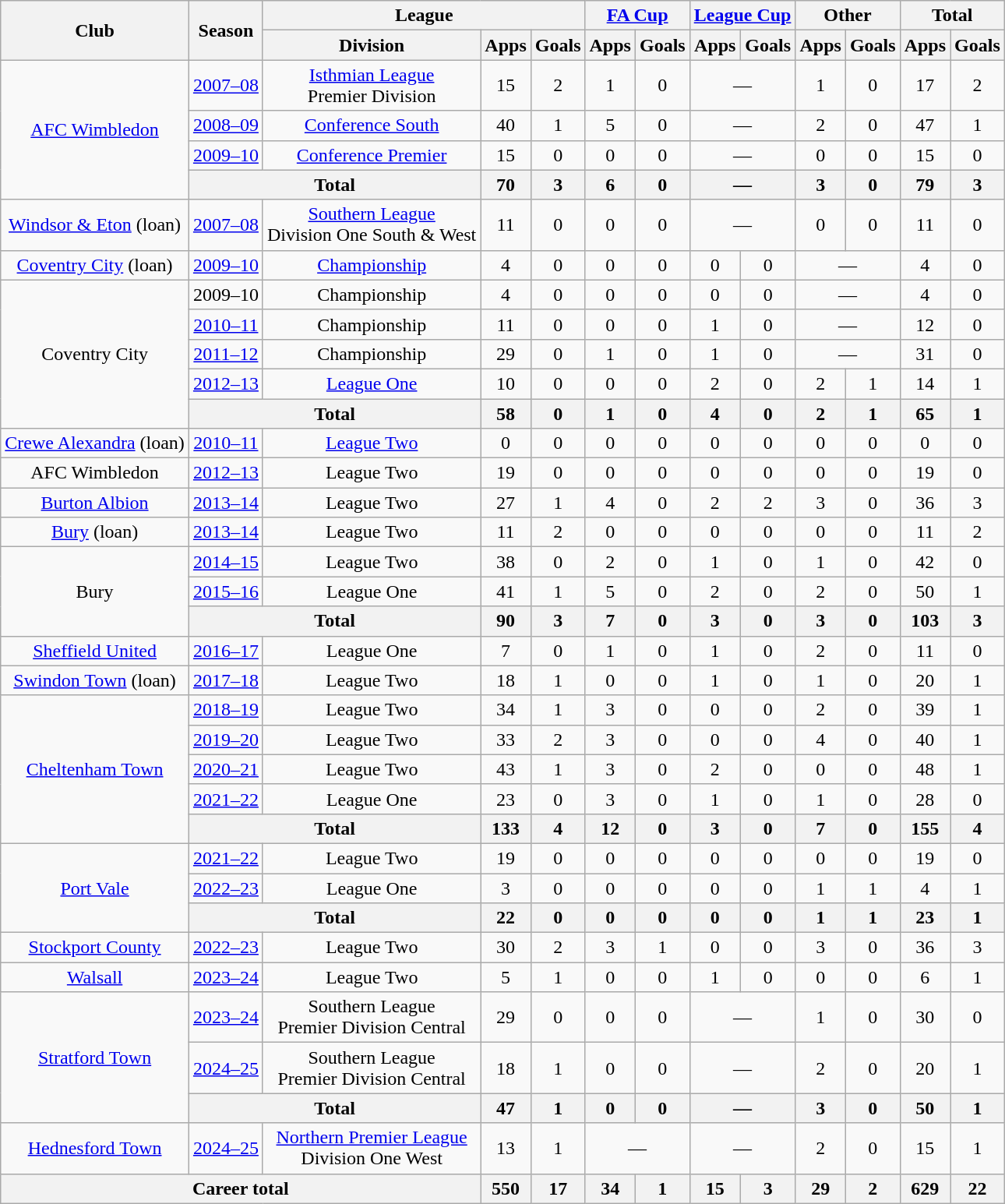<table class="wikitable" style="text-align: center;">
<tr>
<th rowspan="2">Club</th>
<th rowspan="2">Season</th>
<th colspan="3">League</th>
<th colspan="2"><a href='#'>FA Cup</a></th>
<th colspan="2"><a href='#'>League Cup</a></th>
<th colspan="2">Other</th>
<th colspan="2">Total</th>
</tr>
<tr>
<th>Division</th>
<th>Apps</th>
<th>Goals</th>
<th>Apps</th>
<th>Goals</th>
<th>Apps</th>
<th>Goals</th>
<th>Apps</th>
<th>Goals</th>
<th>Apps</th>
<th>Goals</th>
</tr>
<tr>
<td rowspan="4"><a href='#'>AFC Wimbledon</a></td>
<td><a href='#'>2007–08</a></td>
<td><a href='#'>Isthmian League</a><br>Premier Division</td>
<td>15</td>
<td>2</td>
<td>1</td>
<td>0</td>
<td colspan="2">—</td>
<td>1</td>
<td>0</td>
<td>17</td>
<td>2</td>
</tr>
<tr>
<td><a href='#'>2008–09</a></td>
<td><a href='#'>Conference South</a></td>
<td>40</td>
<td>1</td>
<td>5</td>
<td>0</td>
<td colspan="2">—</td>
<td>2</td>
<td>0</td>
<td>47</td>
<td>1</td>
</tr>
<tr>
<td><a href='#'>2009–10</a></td>
<td><a href='#'>Conference Premier</a></td>
<td>15</td>
<td>0</td>
<td>0</td>
<td>0</td>
<td colspan="2">—</td>
<td>0</td>
<td>0</td>
<td>15</td>
<td>0</td>
</tr>
<tr>
<th colspan="2">Total</th>
<th>70</th>
<th>3</th>
<th>6</th>
<th>0</th>
<th colspan="2">—</th>
<th>3</th>
<th>0</th>
<th>79</th>
<th>3</th>
</tr>
<tr>
<td><a href='#'>Windsor & Eton</a> (loan)</td>
<td><a href='#'>2007–08</a></td>
<td><a href='#'>Southern League</a><br>Division One South & West</td>
<td>11</td>
<td>0</td>
<td>0</td>
<td>0</td>
<td colspan="2">—</td>
<td>0</td>
<td>0</td>
<td>11</td>
<td>0</td>
</tr>
<tr>
<td><a href='#'>Coventry City</a> (loan)</td>
<td><a href='#'>2009–10</a></td>
<td><a href='#'>Championship</a></td>
<td>4</td>
<td>0</td>
<td>0</td>
<td>0</td>
<td>0</td>
<td>0</td>
<td colspan="2">—</td>
<td>4</td>
<td>0</td>
</tr>
<tr>
<td rowspan="5">Coventry City</td>
<td>2009–10</td>
<td>Championship</td>
<td>4</td>
<td>0</td>
<td>0</td>
<td>0</td>
<td>0</td>
<td>0</td>
<td colspan="2">—</td>
<td>4</td>
<td>0</td>
</tr>
<tr>
<td><a href='#'>2010–11</a></td>
<td>Championship</td>
<td>11</td>
<td>0</td>
<td>0</td>
<td>0</td>
<td>1</td>
<td>0</td>
<td colspan="2">—</td>
<td>12</td>
<td>0</td>
</tr>
<tr>
<td><a href='#'>2011–12</a></td>
<td>Championship</td>
<td>29</td>
<td>0</td>
<td>1</td>
<td>0</td>
<td>1</td>
<td>0</td>
<td colspan="2">—</td>
<td>31</td>
<td>0</td>
</tr>
<tr>
<td><a href='#'>2012–13</a></td>
<td><a href='#'>League One</a></td>
<td>10</td>
<td>0</td>
<td>0</td>
<td>0</td>
<td>2</td>
<td>0</td>
<td>2</td>
<td>1</td>
<td>14</td>
<td>1</td>
</tr>
<tr>
<th colspan="2">Total</th>
<th>58</th>
<th>0</th>
<th>1</th>
<th>0</th>
<th>4</th>
<th>0</th>
<th>2</th>
<th>1</th>
<th>65</th>
<th>1</th>
</tr>
<tr>
<td><a href='#'>Crewe Alexandra</a> (loan)</td>
<td><a href='#'>2010–11</a></td>
<td><a href='#'>League Two</a></td>
<td>0</td>
<td>0</td>
<td>0</td>
<td>0</td>
<td>0</td>
<td>0</td>
<td>0</td>
<td>0</td>
<td>0</td>
<td>0</td>
</tr>
<tr>
<td>AFC Wimbledon</td>
<td><a href='#'>2012–13</a></td>
<td>League Two</td>
<td>19</td>
<td>0</td>
<td>0</td>
<td>0</td>
<td>0</td>
<td>0</td>
<td>0</td>
<td>0</td>
<td>19</td>
<td>0</td>
</tr>
<tr>
<td><a href='#'>Burton Albion</a></td>
<td><a href='#'>2013–14</a></td>
<td>League Two</td>
<td>27</td>
<td>1</td>
<td>4</td>
<td>0</td>
<td>2</td>
<td>2</td>
<td>3</td>
<td>0</td>
<td>36</td>
<td>3</td>
</tr>
<tr>
<td><a href='#'>Bury</a> (loan)</td>
<td><a href='#'>2013–14</a></td>
<td>League Two</td>
<td>11</td>
<td>2</td>
<td>0</td>
<td>0</td>
<td>0</td>
<td>0</td>
<td>0</td>
<td>0</td>
<td>11</td>
<td>2</td>
</tr>
<tr>
<td rowspan="3">Bury</td>
<td><a href='#'>2014–15</a></td>
<td>League Two</td>
<td>38</td>
<td>0</td>
<td>2</td>
<td>0</td>
<td>1</td>
<td>0</td>
<td>1</td>
<td>0</td>
<td>42</td>
<td>0</td>
</tr>
<tr>
<td><a href='#'>2015–16</a></td>
<td>League One</td>
<td>41</td>
<td>1</td>
<td>5</td>
<td>0</td>
<td>2</td>
<td>0</td>
<td>2</td>
<td>0</td>
<td>50</td>
<td>1</td>
</tr>
<tr>
<th colspan="2">Total</th>
<th>90</th>
<th>3</th>
<th>7</th>
<th>0</th>
<th>3</th>
<th>0</th>
<th>3</th>
<th>0</th>
<th>103</th>
<th>3</th>
</tr>
<tr>
<td><a href='#'>Sheffield United</a></td>
<td><a href='#'>2016–17</a></td>
<td>League One</td>
<td>7</td>
<td>0</td>
<td>1</td>
<td>0</td>
<td>1</td>
<td>0</td>
<td>2</td>
<td>0</td>
<td>11</td>
<td>0</td>
</tr>
<tr>
<td><a href='#'>Swindon Town</a> (loan)</td>
<td><a href='#'>2017–18</a></td>
<td>League Two</td>
<td>18</td>
<td>1</td>
<td>0</td>
<td>0</td>
<td>1</td>
<td>0</td>
<td>1</td>
<td>0</td>
<td>20</td>
<td>1</td>
</tr>
<tr>
<td rowspan="5"><a href='#'>Cheltenham Town</a></td>
<td><a href='#'>2018–19</a></td>
<td>League Two</td>
<td>34</td>
<td>1</td>
<td>3</td>
<td>0</td>
<td>0</td>
<td>0</td>
<td>2</td>
<td>0</td>
<td>39</td>
<td>1</td>
</tr>
<tr>
<td><a href='#'>2019–20</a></td>
<td>League Two</td>
<td>33</td>
<td>2</td>
<td>3</td>
<td>0</td>
<td>0</td>
<td>0</td>
<td>4</td>
<td>0</td>
<td>40</td>
<td>1</td>
</tr>
<tr>
<td><a href='#'>2020–21</a></td>
<td>League Two</td>
<td>43</td>
<td>1</td>
<td>3</td>
<td>0</td>
<td>2</td>
<td>0</td>
<td>0</td>
<td>0</td>
<td>48</td>
<td>1</td>
</tr>
<tr>
<td><a href='#'>2021–22</a></td>
<td>League One</td>
<td>23</td>
<td>0</td>
<td>3</td>
<td>0</td>
<td>1</td>
<td>0</td>
<td>1</td>
<td>0</td>
<td>28</td>
<td>0</td>
</tr>
<tr>
<th colspan="2">Total</th>
<th>133</th>
<th>4</th>
<th>12</th>
<th>0</th>
<th>3</th>
<th>0</th>
<th>7</th>
<th>0</th>
<th>155</th>
<th>4</th>
</tr>
<tr>
<td rowspan="3"><a href='#'>Port Vale</a></td>
<td><a href='#'>2021–22</a></td>
<td>League Two</td>
<td>19</td>
<td>0</td>
<td>0</td>
<td>0</td>
<td>0</td>
<td>0</td>
<td>0</td>
<td>0</td>
<td>19</td>
<td>0</td>
</tr>
<tr>
<td><a href='#'>2022–23</a></td>
<td>League One</td>
<td>3</td>
<td>0</td>
<td>0</td>
<td>0</td>
<td>0</td>
<td>0</td>
<td>1</td>
<td>1</td>
<td>4</td>
<td>1</td>
</tr>
<tr>
<th colspan="2">Total</th>
<th>22</th>
<th>0</th>
<th>0</th>
<th>0</th>
<th>0</th>
<th>0</th>
<th>1</th>
<th>1</th>
<th>23</th>
<th>1</th>
</tr>
<tr>
<td><a href='#'>Stockport County</a></td>
<td><a href='#'>2022–23</a></td>
<td>League Two</td>
<td>30</td>
<td>2</td>
<td>3</td>
<td>1</td>
<td>0</td>
<td>0</td>
<td>3</td>
<td>0</td>
<td>36</td>
<td>3</td>
</tr>
<tr>
<td><a href='#'>Walsall</a></td>
<td><a href='#'>2023–24</a></td>
<td>League Two</td>
<td>5</td>
<td>1</td>
<td>0</td>
<td>0</td>
<td>1</td>
<td>0</td>
<td>0</td>
<td>0</td>
<td>6</td>
<td>1</td>
</tr>
<tr>
<td rowspan="3"><a href='#'>Stratford Town</a></td>
<td><a href='#'>2023–24</a></td>
<td>Southern League<br>Premier Division Central</td>
<td>29</td>
<td>0</td>
<td>0</td>
<td>0</td>
<td colspan="2">—</td>
<td>1</td>
<td>0</td>
<td>30</td>
<td>0</td>
</tr>
<tr>
<td><a href='#'>2024–25</a></td>
<td>Southern League<br>Premier Division Central</td>
<td>18</td>
<td>1</td>
<td>0</td>
<td>0</td>
<td colspan="2">—</td>
<td>2</td>
<td>0</td>
<td>20</td>
<td>1</td>
</tr>
<tr>
<th colspan="2">Total</th>
<th>47</th>
<th>1</th>
<th>0</th>
<th>0</th>
<th colspan="2">—</th>
<th>3</th>
<th>0</th>
<th>50</th>
<th>1</th>
</tr>
<tr>
<td><a href='#'>Hednesford Town</a></td>
<td><a href='#'>2024–25</a></td>
<td><a href='#'>Northern Premier League</a><br>Division One West</td>
<td>13</td>
<td>1</td>
<td colspan="2">—</td>
<td colspan="2">—</td>
<td>2</td>
<td>0</td>
<td>15</td>
<td>1</td>
</tr>
<tr>
<th colspan="3">Career total</th>
<th>550</th>
<th>17</th>
<th>34</th>
<th>1</th>
<th>15</th>
<th>3</th>
<th>29</th>
<th>2</th>
<th>629</th>
<th>22</th>
</tr>
</table>
